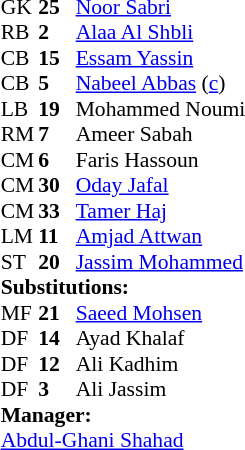<table style="font-size: 90%" cellspacing="0" cellpadding="0" align="center">
<tr>
<td colspan="4"></td>
</tr>
<tr>
<th width="25"></th>
<th width="25"></th>
</tr>
<tr>
<td>GK</td>
<td><strong>25</strong></td>
<td> <a href='#'>Noor Sabri</a></td>
</tr>
<tr>
<td>RB</td>
<td><strong>2</strong></td>
<td> <a href='#'>Alaa Al Shbli</a></td>
<td></td>
<td></td>
</tr>
<tr>
<td>CB</td>
<td><strong>15</strong></td>
<td> <a href='#'>Essam Yassin</a></td>
</tr>
<tr>
<td>CB</td>
<td><strong>5</strong></td>
<td> <a href='#'>Nabeel Abbas</a> (<a href='#'>c</a>)</td>
</tr>
<tr>
<td>LB</td>
<td><strong>19</strong></td>
<td> Mohammed Noumi</td>
</tr>
<tr>
<td>RM</td>
<td><strong>7</strong></td>
<td> Ameer Sabah</td>
<td></td>
<td></td>
</tr>
<tr>
<td>CM</td>
<td><strong>6</strong></td>
<td> Faris Hassoun</td>
<td></td>
<td></td>
</tr>
<tr>
<td>CM</td>
<td><strong>30</strong></td>
<td> <a href='#'>Oday Jafal</a></td>
<td></td>
<td></td>
</tr>
<tr>
<td>CM</td>
<td><strong>33</strong></td>
<td> <a href='#'>Tamer Haj</a></td>
</tr>
<tr>
<td>LM</td>
<td><strong>11</strong></td>
<td> <a href='#'>Amjad Attwan</a></td>
</tr>
<tr>
<td>ST</td>
<td><strong>20</strong></td>
<td> <a href='#'>Jassim Mohammed</a></td>
<td></td>
</tr>
<tr>
<td colspan=4><strong>Substitutions:</strong></td>
</tr>
<tr>
<td>MF</td>
<td><strong>21</strong></td>
<td> <a href='#'>Saeed Mohsen</a></td>
<td></td>
<td></td>
</tr>
<tr>
<td>DF</td>
<td><strong>14</strong></td>
<td> Ayad Khalaf</td>
<td></td>
<td></td>
</tr>
<tr>
<td>DF</td>
<td><strong>12</strong></td>
<td> Ali Kadhim</td>
<td></td>
<td></td>
</tr>
<tr>
<td>DF</td>
<td><strong>3</strong></td>
<td> Ali Jassim</td>
<td></td>
<td></td>
</tr>
<tr>
<td colspan=4><strong>Manager:</strong></td>
</tr>
<tr>
<td colspan="4"> <a href='#'>Abdul-Ghani Shahad</a></td>
</tr>
</table>
